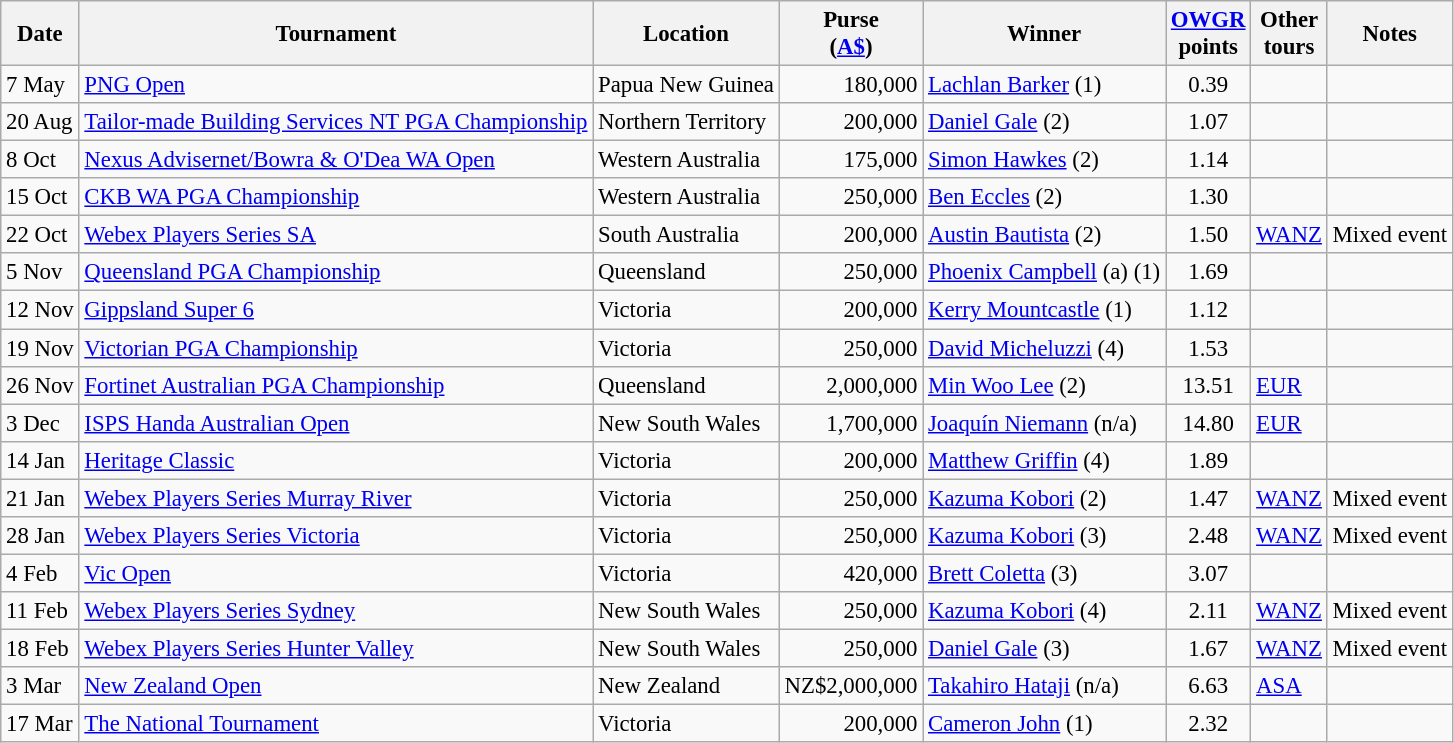<table class="wikitable" style="font-size:95%">
<tr>
<th>Date</th>
<th>Tournament</th>
<th>Location</th>
<th>Purse<br>(<a href='#'>A$</a>)</th>
<th>Winner</th>
<th><a href='#'>OWGR</a><br>points</th>
<th>Other<br>tours</th>
<th>Notes</th>
</tr>
<tr>
<td>7 May</td>
<td><a href='#'>PNG Open</a></td>
<td>Papua New Guinea</td>
<td align=right>180,000</td>
<td> <a href='#'>Lachlan Barker</a> (1)</td>
<td align=center>0.39</td>
<td></td>
<td></td>
</tr>
<tr>
<td>20 Aug</td>
<td><a href='#'>Tailor-made Building Services NT PGA Championship</a></td>
<td>Northern Territory</td>
<td align=right>200,000</td>
<td> <a href='#'>Daniel Gale</a> (2)</td>
<td align=center>1.07</td>
<td></td>
<td></td>
</tr>
<tr>
<td>8 Oct</td>
<td><a href='#'>Nexus Advisernet/Bowra & O'Dea WA Open</a></td>
<td>Western Australia</td>
<td align=right>175,000</td>
<td> <a href='#'>Simon Hawkes</a> (2)</td>
<td align=center>1.14</td>
<td></td>
<td></td>
</tr>
<tr>
<td>15 Oct</td>
<td><a href='#'>CKB WA PGA Championship</a></td>
<td>Western Australia</td>
<td align=right>250,000</td>
<td> <a href='#'>Ben Eccles</a> (2)</td>
<td align=center>1.30</td>
<td></td>
<td></td>
</tr>
<tr>
<td>22 Oct</td>
<td><a href='#'>Webex Players Series SA</a></td>
<td>South Australia</td>
<td align=right>200,000</td>
<td> <a href='#'>Austin Bautista</a> (2)</td>
<td align=center>1.50</td>
<td><a href='#'>WANZ</a></td>
<td>Mixed event</td>
</tr>
<tr>
<td>5 Nov</td>
<td><a href='#'>Queensland PGA Championship</a></td>
<td>Queensland</td>
<td align=right>250,000</td>
<td> <a href='#'>Phoenix Campbell</a> (a) (1)</td>
<td align=center>1.69</td>
<td></td>
<td></td>
</tr>
<tr>
<td>12 Nov</td>
<td><a href='#'>Gippsland Super 6</a></td>
<td>Victoria</td>
<td align=right>200,000</td>
<td> <a href='#'>Kerry Mountcastle</a> (1)</td>
<td align=center>1.12</td>
<td></td>
<td></td>
</tr>
<tr>
<td>19 Nov</td>
<td><a href='#'>Victorian PGA Championship</a></td>
<td>Victoria</td>
<td align=right>250,000</td>
<td> <a href='#'>David Micheluzzi</a> (4)</td>
<td align=center>1.53</td>
<td></td>
<td></td>
</tr>
<tr>
<td>26 Nov</td>
<td><a href='#'>Fortinet Australian PGA Championship</a></td>
<td>Queensland</td>
<td align=right>2,000,000</td>
<td> <a href='#'>Min Woo Lee</a> (2)</td>
<td align=center>13.51</td>
<td><a href='#'>EUR</a></td>
<td></td>
</tr>
<tr>
<td>3 Dec</td>
<td><a href='#'>ISPS Handa Australian Open</a></td>
<td>New South Wales</td>
<td align=right>1,700,000</td>
<td> <a href='#'>Joaquín Niemann</a> (n/a)</td>
<td align=center>14.80</td>
<td><a href='#'>EUR</a></td>
<td></td>
</tr>
<tr>
<td>14 Jan</td>
<td><a href='#'>Heritage Classic</a></td>
<td>Victoria</td>
<td align=right>200,000</td>
<td> <a href='#'>Matthew Griffin</a> (4)</td>
<td align=center>1.89</td>
<td></td>
<td></td>
</tr>
<tr>
<td>21 Jan</td>
<td><a href='#'>Webex Players Series Murray River</a></td>
<td>Victoria</td>
<td align=right>250,000</td>
<td> <a href='#'>Kazuma Kobori</a> (2)</td>
<td align=center>1.47</td>
<td><a href='#'>WANZ</a></td>
<td>Mixed event</td>
</tr>
<tr>
<td>28 Jan</td>
<td><a href='#'>Webex Players Series Victoria</a></td>
<td>Victoria</td>
<td align=right>250,000</td>
<td> <a href='#'>Kazuma Kobori</a> (3)</td>
<td align=center>2.48</td>
<td><a href='#'>WANZ</a></td>
<td>Mixed event</td>
</tr>
<tr>
<td>4 Feb</td>
<td><a href='#'>Vic Open</a></td>
<td>Victoria</td>
<td align=right>420,000</td>
<td> <a href='#'>Brett Coletta</a> (3)</td>
<td align=center>3.07</td>
<td></td>
<td></td>
</tr>
<tr>
<td>11 Feb</td>
<td><a href='#'>Webex Players Series Sydney</a></td>
<td>New South Wales</td>
<td align=right>250,000</td>
<td> <a href='#'>Kazuma Kobori</a> (4)</td>
<td align=center>2.11</td>
<td><a href='#'>WANZ</a></td>
<td>Mixed event</td>
</tr>
<tr>
<td>18 Feb</td>
<td><a href='#'>Webex Players Series Hunter Valley</a></td>
<td>New South Wales</td>
<td align=right>250,000</td>
<td> <a href='#'>Daniel Gale</a> (3)</td>
<td align=center>1.67</td>
<td><a href='#'>WANZ</a></td>
<td>Mixed event</td>
</tr>
<tr>
<td>3 Mar</td>
<td><a href='#'>New Zealand Open</a></td>
<td>New Zealand</td>
<td align=right>NZ$2,000,000</td>
<td> <a href='#'>Takahiro Hataji</a> (n/a)</td>
<td align=center>6.63</td>
<td><a href='#'>ASA</a></td>
<td></td>
</tr>
<tr>
<td>17 Mar</td>
<td><a href='#'>The National Tournament</a></td>
<td>Victoria</td>
<td align=right>200,000</td>
<td> <a href='#'>Cameron John</a> (1)</td>
<td align=center>2.32</td>
<td></td>
<td></td>
</tr>
</table>
